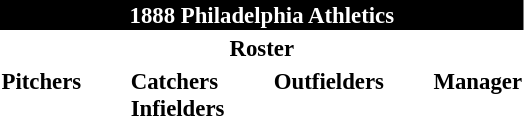<table class="toccolours" style="font-size: 95%;">
<tr>
<th colspan="10" style="background-color: black; color: white; text-align: center;">1888 Philadelphia Athletics</th>
</tr>
<tr>
<td colspan="10" style="background-color: white; color: black; text-align: center;"><strong>Roster</strong></td>
</tr>
<tr>
<td valign="top"><strong>Pitchers</strong><br>




</td>
<td width="25px"></td>
<td valign="top"><strong>Catchers</strong><br>





<strong>Infielders</strong>




</td>
<td width="25px"></td>
<td valign="top"><strong>Outfielders</strong><br>



</td>
<td width="25px"></td>
<td valign="top"><strong>Manager</strong><br></td>
</tr>
</table>
